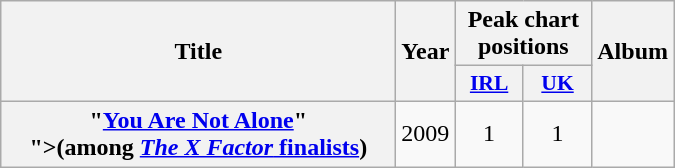<table class="wikitable plainrowheaders" style="text-align:center;" border="1">
<tr>
<th scope="col" rowspan="2" style="width:16em;">Title</th>
<th scope="col" rowspan="2" style="width:1em;">Year</th>
<th scope="col" colspan="2">Peak chart<br>positions</th>
<th scope="col" rowspan="2">Album</th>
</tr>
<tr>
<th scope="col" style="width:2.7em;font-size:90%;"><a href='#'>IRL</a><br></th>
<th scope="col" style="width:2.7em;font-size:90%;"><a href='#'>UK</a><br></th>
</tr>
<tr>
<th scope="row">"<a href='#'>You Are Not Alone</a>"<br><span>">(among <a href='#'><em>The X Factor</em> finalists</a>)</span></th>
<td>2009</td>
<td>1</td>
<td>1</td>
<td></td>
</tr>
</table>
